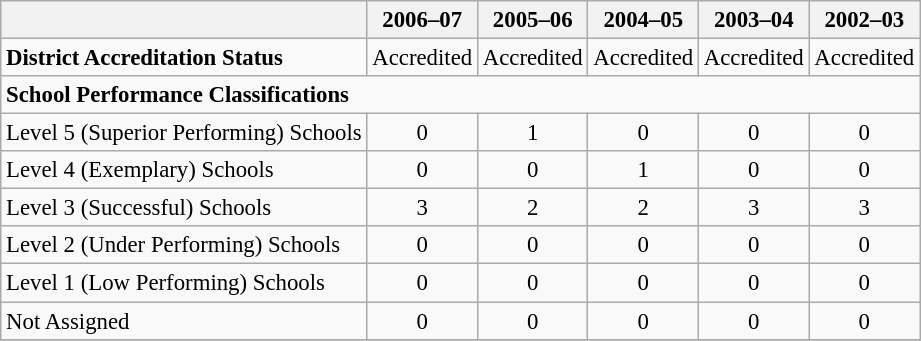<table class="wikitable" style="font-size: 95%;">
<tr>
<th></th>
<th>2006–07</th>
<th>2005–06</th>
<th>2004–05</th>
<th>2003–04</th>
<th>2002–03</th>
</tr>
<tr>
<td align="left"><strong>District Accreditation Status</strong></td>
<td align="center">Accredited</td>
<td align="center">Accredited</td>
<td align="center">Accredited</td>
<td align="center">Accredited</td>
<td align="center">Accredited</td>
</tr>
<tr>
<td align="left" colspan="6"><strong>School Performance Classifications</strong></td>
</tr>
<tr>
<td align="left">Level 5 (Superior Performing) Schools</td>
<td align="center">0</td>
<td align="center">1</td>
<td align="center">0</td>
<td align="center">0</td>
<td align="center">0</td>
</tr>
<tr>
<td align="left">Level 4 (Exemplary) Schools</td>
<td align="center">0</td>
<td align="center">0</td>
<td align="center">1</td>
<td align="center">0</td>
<td align="center">0</td>
</tr>
<tr>
<td align="left">Level 3 (Successful) Schools</td>
<td align="center">3</td>
<td align="center">2</td>
<td align="center">2</td>
<td align="center">3</td>
<td align="center">3</td>
</tr>
<tr>
<td align="left">Level 2 (Under Performing) Schools</td>
<td align="center">0</td>
<td align="center">0</td>
<td align="center">0</td>
<td align="center">0</td>
<td align="center">0</td>
</tr>
<tr>
<td align="left">Level 1 (Low Performing) Schools</td>
<td align="center">0</td>
<td align="center">0</td>
<td align="center">0</td>
<td align="center">0</td>
<td align="center">0</td>
</tr>
<tr>
<td align="left">Not Assigned</td>
<td align="center">0</td>
<td align="center">0</td>
<td align="center">0</td>
<td align="center">0</td>
<td align="center">0</td>
</tr>
<tr>
</tr>
</table>
